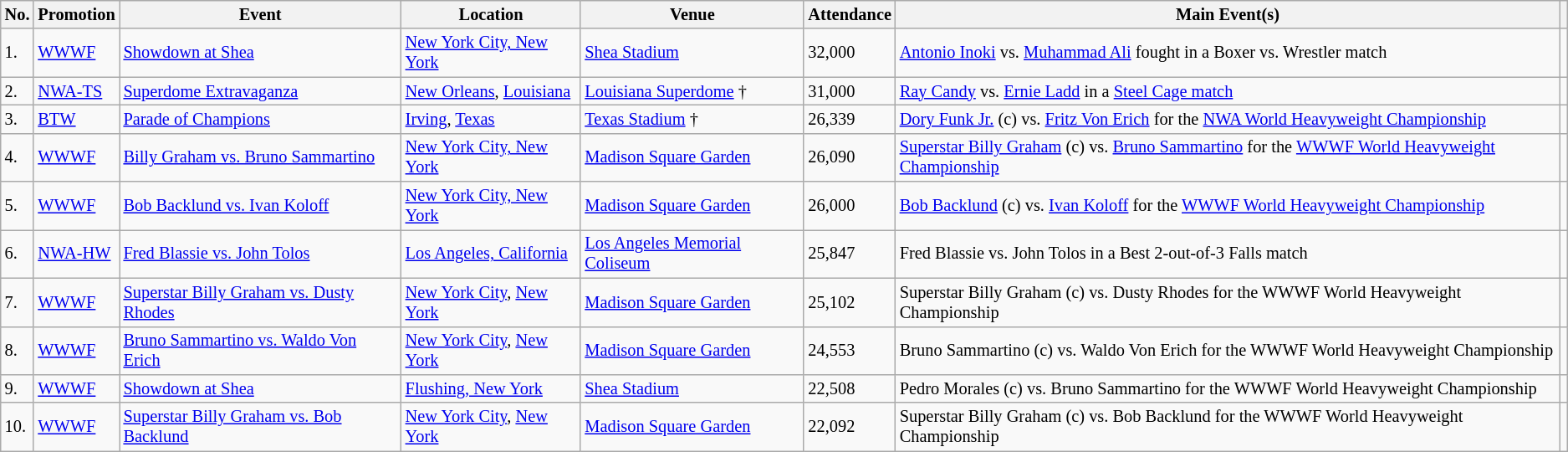<table class="wikitable sortable" style="font-size:85%;">
<tr>
<th>No.</th>
<th>Promotion</th>
<th>Event</th>
<th>Location</th>
<th>Venue</th>
<th>Attendance</th>
<th class=unsortable>Main Event(s)</th>
<th class=unsortable></th>
</tr>
<tr>
<td>1.</td>
<td><a href='#'>WWWF</a></td>
<td><a href='#'>Showdown at Shea</a> <br> </td>
<td><a href='#'>New York City, New York</a></td>
<td><a href='#'>Shea Stadium</a></td>
<td>32,000</td>
<td><a href='#'>Antonio Inoki</a> vs. <a href='#'>Muhammad Ali</a> fought in a Boxer vs. Wrestler match</td>
<td></td>
</tr>
<tr>
<td>2.</td>
<td><a href='#'>NWA-TS</a></td>
<td><a href='#'>Superdome Extravaganza</a> <br> </td>
<td><a href='#'>New Orleans</a>, <a href='#'>Louisiana</a></td>
<td><a href='#'>Louisiana Superdome</a> †</td>
<td>31,000</td>
<td><a href='#'>Ray Candy</a> vs. <a href='#'>Ernie Ladd</a> in a <a href='#'>Steel Cage match</a></td>
<td></td>
</tr>
<tr>
<td>3.</td>
<td><a href='#'>BTW</a></td>
<td><a href='#'>Parade of Champions</a> <br> </td>
<td><a href='#'>Irving</a>, <a href='#'>Texas</a></td>
<td><a href='#'>Texas Stadium</a> †</td>
<td>26,339</td>
<td><a href='#'>Dory Funk Jr.</a> (c) vs. <a href='#'>Fritz Von Erich</a> for the <a href='#'>NWA World Heavyweight Championship</a></td>
<td></td>
</tr>
<tr>
<td>4.</td>
<td><a href='#'>WWWF</a></td>
<td><a href='#'>Billy Graham vs. Bruno Sammartino</a> <br> </td>
<td><a href='#'>New York City, New York</a></td>
<td><a href='#'>Madison Square Garden</a></td>
<td>26,090</td>
<td><a href='#'>Superstar Billy Graham</a> (c) vs. <a href='#'>Bruno Sammartino</a> for the <a href='#'>WWWF World Heavyweight Championship</a></td>
<td></td>
</tr>
<tr>
<td>5.</td>
<td><a href='#'>WWWF</a></td>
<td><a href='#'>Bob Backlund vs. Ivan Koloff</a> <br> </td>
<td><a href='#'>New York City, New York</a></td>
<td><a href='#'>Madison Square Garden</a></td>
<td>26,000</td>
<td><a href='#'>Bob Backlund</a> (c) vs. <a href='#'>Ivan Koloff</a> for the <a href='#'>WWWF World Heavyweight Championship</a></td>
<td></td>
</tr>
<tr>
<td>6.</td>
<td><a href='#'>NWA-HW</a></td>
<td><a href='#'>Fred Blassie vs. John Tolos</a> <br> </td>
<td><a href='#'>Los Angeles, California</a></td>
<td><a href='#'>Los Angeles Memorial Coliseum</a></td>
<td>25,847</td>
<td>Fred Blassie vs. John Tolos in a Best 2-out-of-3 Falls match</td>
<td></td>
</tr>
<tr>
<td>7.</td>
<td><a href='#'>WWWF</a></td>
<td><a href='#'>Superstar Billy Graham vs. Dusty Rhodes</a> <br> </td>
<td><a href='#'>New York City</a>, <a href='#'>New York</a></td>
<td><a href='#'>Madison Square Garden</a></td>
<td>25,102</td>
<td>Superstar Billy Graham (c) vs. Dusty Rhodes for the WWWF World Heavyweight Championship</td>
<td></td>
</tr>
<tr>
<td>8.</td>
<td><a href='#'>WWWF</a></td>
<td><a href='#'>Bruno Sammartino vs. Waldo Von Erich</a> <br> </td>
<td><a href='#'>New York City</a>, <a href='#'>New York</a></td>
<td><a href='#'>Madison Square Garden</a></td>
<td>24,553</td>
<td>Bruno Sammartino (c) vs. Waldo Von Erich for the WWWF World Heavyweight Championship</td>
<td></td>
</tr>
<tr>
<td>9.</td>
<td><a href='#'>WWWF</a></td>
<td><a href='#'>Showdown at Shea</a> <br> </td>
<td><a href='#'>Flushing, New York</a></td>
<td><a href='#'>Shea Stadium</a></td>
<td>22,508</td>
<td>Pedro Morales (c) vs. Bruno Sammartino for the WWWF World Heavyweight Championship</td>
<td></td>
</tr>
<tr>
<td>10.</td>
<td><a href='#'>WWWF</a></td>
<td><a href='#'>Superstar Billy Graham vs. Bob Backlund</a> <br> </td>
<td><a href='#'>New York City</a>, <a href='#'>New York</a></td>
<td><a href='#'>Madison Square Garden</a></td>
<td>22,092</td>
<td>Superstar Billy Graham (c) vs. Bob Backlund for the WWWF World Heavyweight Championship</td>
<td></td>
</tr>
</table>
